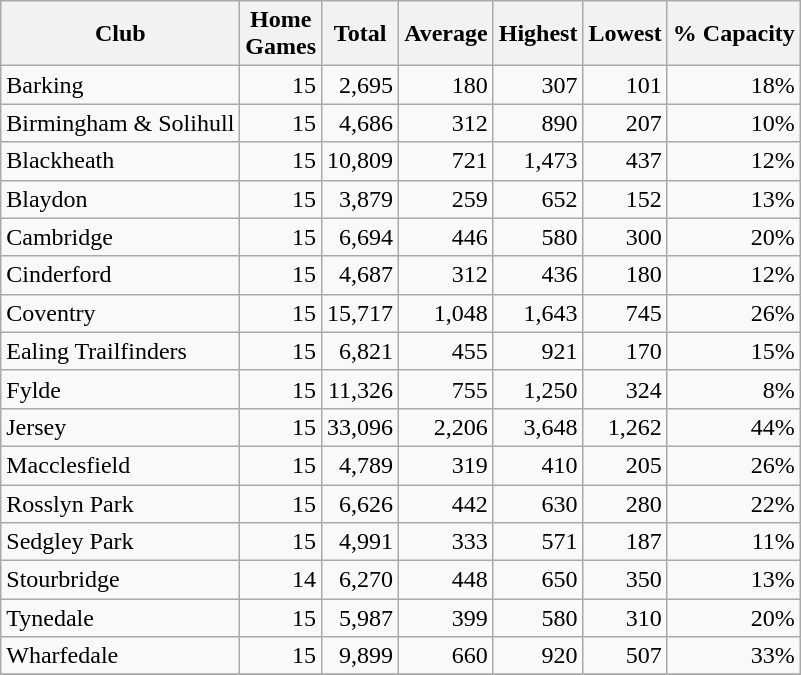<table class="wikitable sortable" style="text-align:right">
<tr>
<th>Club</th>
<th>Home<br>Games</th>
<th>Total</th>
<th>Average</th>
<th>Highest</th>
<th>Lowest</th>
<th>% Capacity</th>
</tr>
<tr>
<td style="text-align:left">Barking</td>
<td>15</td>
<td>2,695</td>
<td>180</td>
<td>307</td>
<td>101</td>
<td>18%</td>
</tr>
<tr>
<td style="text-align:left">Birmingham & Solihull</td>
<td>15</td>
<td>4,686</td>
<td>312</td>
<td>890</td>
<td>207</td>
<td>10%</td>
</tr>
<tr>
<td style="text-align:left">Blackheath</td>
<td>15</td>
<td>10,809</td>
<td>721</td>
<td>1,473</td>
<td>437</td>
<td>12%</td>
</tr>
<tr>
<td style="text-align:left">Blaydon</td>
<td>15</td>
<td>3,879</td>
<td>259</td>
<td>652</td>
<td>152</td>
<td>13%</td>
</tr>
<tr>
<td style="text-align:left">Cambridge</td>
<td>15</td>
<td>6,694</td>
<td>446</td>
<td>580</td>
<td>300</td>
<td>20%</td>
</tr>
<tr>
<td style="text-align:left">Cinderford</td>
<td>15</td>
<td>4,687</td>
<td>312</td>
<td>436</td>
<td>180</td>
<td>12%</td>
</tr>
<tr>
<td style="text-align:left">Coventry</td>
<td>15</td>
<td>15,717</td>
<td>1,048</td>
<td>1,643</td>
<td>745</td>
<td>26%</td>
</tr>
<tr>
<td style="text-align:left">Ealing Trailfinders</td>
<td>15</td>
<td>6,821</td>
<td>455</td>
<td>921</td>
<td>170</td>
<td>15%</td>
</tr>
<tr>
<td style="text-align:left">Fylde</td>
<td>15</td>
<td>11,326</td>
<td>755</td>
<td>1,250</td>
<td>324</td>
<td>8%</td>
</tr>
<tr>
<td style="text-align:left">Jersey</td>
<td>15</td>
<td>33,096</td>
<td>2,206</td>
<td>3,648</td>
<td>1,262</td>
<td>44%</td>
</tr>
<tr>
<td style="text-align:left">Macclesfield</td>
<td>15</td>
<td>4,789</td>
<td>319</td>
<td>410</td>
<td>205</td>
<td>26%</td>
</tr>
<tr>
<td style="text-align:left">Rosslyn Park</td>
<td>15</td>
<td>6,626</td>
<td>442</td>
<td>630</td>
<td>280</td>
<td>22%</td>
</tr>
<tr>
<td style="text-align:left">Sedgley Park</td>
<td>15</td>
<td>4,991</td>
<td>333</td>
<td>571</td>
<td>187</td>
<td>11%</td>
</tr>
<tr>
<td style="text-align:left">Stourbridge</td>
<td>14</td>
<td>6,270</td>
<td>448</td>
<td>650</td>
<td>350</td>
<td>13%</td>
</tr>
<tr>
<td style="text-align:left">Tynedale</td>
<td>15</td>
<td>5,987</td>
<td>399</td>
<td>580</td>
<td>310</td>
<td>20%</td>
</tr>
<tr>
<td style="text-align:left">Wharfedale</td>
<td>15</td>
<td>9,899</td>
<td>660</td>
<td>920</td>
<td>507</td>
<td>33%</td>
</tr>
<tr>
</tr>
</table>
